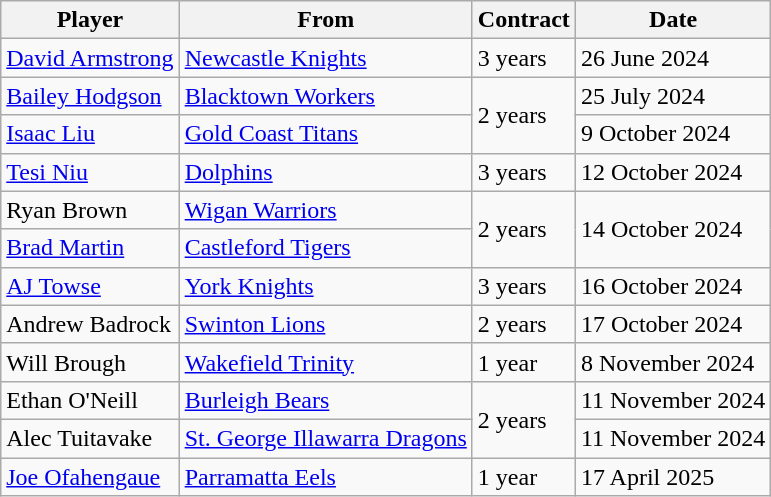<table class="wikitable">
<tr>
<th>Player</th>
<th>From</th>
<th>Contract</th>
<th>Date</th>
</tr>
<tr>
<td> <a href='#'>David Armstrong</a></td>
<td> <a href='#'>Newcastle Knights</a></td>
<td>3 years</td>
<td>26 June 2024</td>
</tr>
<tr>
<td> <a href='#'>Bailey Hodgson</a></td>
<td> <a href='#'>Blacktown Workers</a></td>
<td rowspan=2>2 years</td>
<td>25 July 2024</td>
</tr>
<tr>
<td> <a href='#'>Isaac Liu</a></td>
<td> <a href='#'>Gold Coast Titans</a></td>
<td>9 October 2024</td>
</tr>
<tr>
<td> <a href='#'>Tesi Niu</a></td>
<td> <a href='#'>Dolphins</a></td>
<td>3 years</td>
<td>12 October 2024</td>
</tr>
<tr>
<td> Ryan Brown</td>
<td> <a href='#'>Wigan Warriors</a></td>
<td rowspan=2>2 years</td>
<td rowspan=2>14 October 2024</td>
</tr>
<tr>
<td> <a href='#'>Brad Martin</a></td>
<td> <a href='#'>Castleford Tigers</a></td>
</tr>
<tr>
<td> <a href='#'>AJ Towse</a></td>
<td> <a href='#'>York Knights</a></td>
<td>3 years</td>
<td>16 October 2024</td>
</tr>
<tr>
<td> Andrew Badrock</td>
<td> <a href='#'>Swinton Lions</a></td>
<td>2 years</td>
<td>17 October 2024</td>
</tr>
<tr>
<td> Will Brough</td>
<td> <a href='#'>Wakefield Trinity</a></td>
<td>1 year</td>
<td>8 November 2024</td>
</tr>
<tr>
<td> Ethan O'Neill</td>
<td> <a href='#'>Burleigh Bears</a></td>
<td rowspan=2>2 years</td>
<td>11 November 2024</td>
</tr>
<tr>
<td> Alec Tuitavake</td>
<td> <a href='#'>St. George Illawarra Dragons</a></td>
<td>11 November 2024</td>
</tr>
<tr>
<td> <a href='#'>Joe Ofahengaue</a></td>
<td> <a href='#'>Parramatta Eels</a></td>
<td>1 year</td>
<td>17 April 2025</td>
</tr>
</table>
